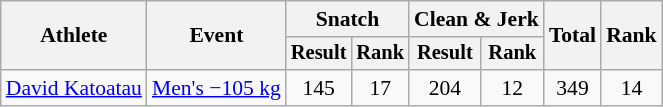<table class="wikitable" style="font-size:90%">
<tr>
<th rowspan="2">Athlete</th>
<th rowspan="2">Event</th>
<th colspan="2">Snatch</th>
<th colspan="2">Clean & Jerk</th>
<th rowspan="2">Total</th>
<th rowspan="2">Rank</th>
</tr>
<tr style="font-size:95%">
<th>Result</th>
<th>Rank</th>
<th>Result</th>
<th>Rank</th>
</tr>
<tr align=center>
<td align=left><a href='#'>David Katoatau</a></td>
<td align=left><a href='#'>Men's −105 kg</a></td>
<td>145</td>
<td>17</td>
<td>204</td>
<td>12</td>
<td>349</td>
<td>14</td>
</tr>
</table>
